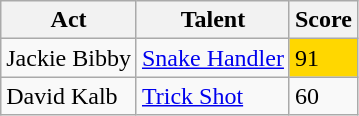<table class="wikitable">
<tr>
<th>Act</th>
<th>Talent</th>
<th>Score</th>
</tr>
<tr>
<td>Jackie Bibby</td>
<td><a href='#'>Snake Handler</a></td>
<td style="background:gold;">91</td>
</tr>
<tr>
<td>David Kalb</td>
<td><a href='#'>Trick Shot</a></td>
<td>60</td>
</tr>
</table>
